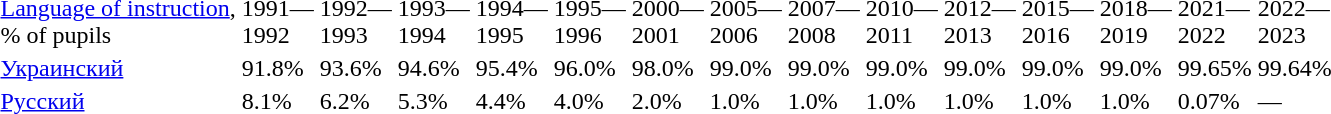<table class="standard">
<tr>
<td><a href='#'>Language of instruction</a>, <br>% of pupils</td>
<td>1991—<br>1992</td>
<td>1992—<br>1993</td>
<td>1993—<br>1994</td>
<td>1994—<br>1995</td>
<td>1995—<br>1996</td>
<td>2000—<br>2001</td>
<td>2005—<br>2006</td>
<td>2007—<br>2008</td>
<td>2010—<br>2011</td>
<td>2012—<br>2013</td>
<td>2015—<br>2016</td>
<td>2018—<br>2019</td>
<td>2021—<br>2022<br></td>
<td>2022—<br>2023<br></td>
</tr>
<tr>
<td><a href='#'>Украинский</a></td>
<td>91.8%</td>
<td>93.6%</td>
<td>94.6%</td>
<td>95.4%</td>
<td>96.0%</td>
<td>98.0%</td>
<td>99.0%</td>
<td>99.0%</td>
<td>99.0%</td>
<td>99.0%</td>
<td>99.0%</td>
<td>99.0%</td>
<td>99.65%</td>
<td>99.64%</td>
</tr>
<tr>
<td><a href='#'>Русский</a></td>
<td>8.1%</td>
<td>6.2%</td>
<td>5.3%</td>
<td>4.4%</td>
<td>4.0%</td>
<td>2.0%</td>
<td>1.0%</td>
<td>1.0%</td>
<td>1.0%</td>
<td>1.0%</td>
<td>1.0%</td>
<td>1.0%</td>
<td>0.07%</td>
<td>—</td>
</tr>
<tr>
</tr>
</table>
